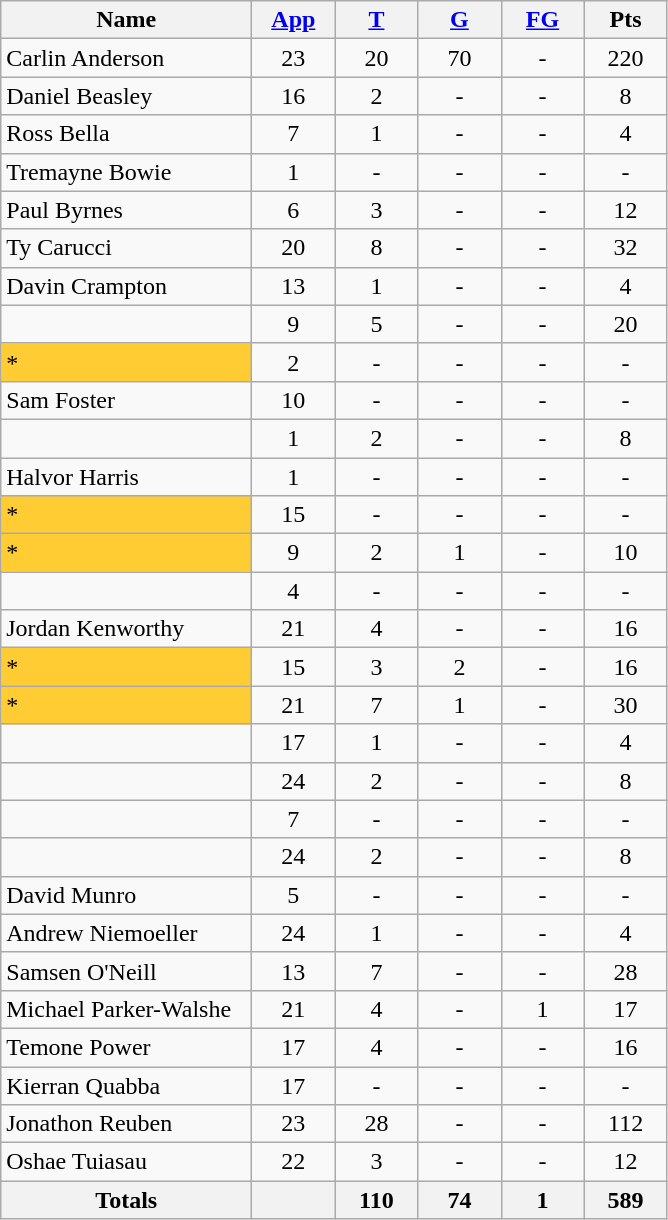<table class="wikitable sortable" style="text-align: center;">
<tr>
<th style="width:10em">Name</th>
<th style="width:3em"><a href='#'>App</a></th>
<th style="width:3em"><a href='#'>T</a></th>
<th style="width:3em"><a href='#'>G</a></th>
<th style="width:3em"><a href='#'>FG</a></th>
<th style="width:3em">Pts</th>
</tr>
<tr>
<td style="text-align:left;">Carlin Anderson</td>
<td>23</td>
<td>20</td>
<td>70</td>
<td>-</td>
<td>220</td>
</tr>
<tr>
<td style="text-align:left;">Daniel Beasley</td>
<td>16</td>
<td>2</td>
<td>-</td>
<td>-</td>
<td>8</td>
</tr>
<tr>
<td style="text-align:left;">Ross Bella</td>
<td>7</td>
<td>1</td>
<td>-</td>
<td>-</td>
<td>4</td>
</tr>
<tr>
<td style="text-align:left;">Tremayne Bowie</td>
<td>1</td>
<td>-</td>
<td>-</td>
<td>-</td>
<td>-</td>
</tr>
<tr>
<td style="text-align:left;">Paul Byrnes</td>
<td>6</td>
<td>3</td>
<td>-</td>
<td>-</td>
<td>12</td>
</tr>
<tr>
<td style="text-align:left;">Ty Carucci</td>
<td>20</td>
<td>8</td>
<td>-</td>
<td>-</td>
<td>32</td>
</tr>
<tr>
<td style="text-align:left;">Davin Crampton</td>
<td>13</td>
<td>1</td>
<td>-</td>
<td>-</td>
<td>4</td>
</tr>
<tr>
<td style="text-align:left;"></td>
<td>9</td>
<td>5</td>
<td>-</td>
<td>-</td>
<td>20</td>
</tr>
<tr>
<td style="text-align:left; background:#FC3;">*</td>
<td>2</td>
<td>-</td>
<td>-</td>
<td>-</td>
<td>-</td>
</tr>
<tr>
<td style="text-align:left;">Sam Foster</td>
<td>10</td>
<td>-</td>
<td>-</td>
<td>-</td>
<td>-</td>
</tr>
<tr>
<td style="text-align:left;"></td>
<td>1</td>
<td>2</td>
<td>-</td>
<td>-</td>
<td>8</td>
</tr>
<tr>
<td style="text-align:left;">Halvor Harris</td>
<td>1</td>
<td>-</td>
<td>-</td>
<td>-</td>
<td>-</td>
</tr>
<tr>
<td style="text-align:left; background:#FC3;">*</td>
<td>15</td>
<td>-</td>
<td>-</td>
<td>-</td>
<td>-</td>
</tr>
<tr>
<td style="text-align:left; background:#FC3;">*</td>
<td>9</td>
<td>2</td>
<td>1</td>
<td>-</td>
<td>10</td>
</tr>
<tr>
<td style="text-align:left;"></td>
<td>4</td>
<td>-</td>
<td>-</td>
<td>-</td>
<td>-</td>
</tr>
<tr>
<td style="text-align:left;">Jordan Kenworthy</td>
<td>21</td>
<td>4</td>
<td>-</td>
<td>-</td>
<td>16</td>
</tr>
<tr>
<td style="text-align:left; background:#FC3;">*</td>
<td>15</td>
<td>3</td>
<td>2</td>
<td>-</td>
<td>16</td>
</tr>
<tr>
<td style="text-align:left; background:#FC3;">*</td>
<td>21</td>
<td>7</td>
<td>1</td>
<td>-</td>
<td>30</td>
</tr>
<tr>
<td style="text-align:left;"></td>
<td>17</td>
<td>1</td>
<td>-</td>
<td>-</td>
<td>4</td>
</tr>
<tr>
<td style="text-align:left;"></td>
<td>24</td>
<td>2</td>
<td>-</td>
<td>-</td>
<td>8</td>
</tr>
<tr>
<td style="text-align:left;"></td>
<td>7</td>
<td>-</td>
<td>-</td>
<td>-</td>
<td>-</td>
</tr>
<tr>
<td style="text-align:left;"></td>
<td>24</td>
<td>2</td>
<td>-</td>
<td>-</td>
<td>8</td>
</tr>
<tr>
<td style="text-align:left;">David Munro</td>
<td>5</td>
<td>-</td>
<td>-</td>
<td>-</td>
<td>-</td>
</tr>
<tr>
<td style="text-align:left;">Andrew Niemoeller</td>
<td>24</td>
<td>1</td>
<td>-</td>
<td>-</td>
<td>4</td>
</tr>
<tr>
<td style="text-align:left;">Samsen O'Neill</td>
<td>13</td>
<td>7</td>
<td>-</td>
<td>-</td>
<td>28</td>
</tr>
<tr>
<td style="text-align:left;">Michael Parker-Walshe</td>
<td>21</td>
<td>4</td>
<td>-</td>
<td>1</td>
<td>17</td>
</tr>
<tr>
<td style="text-align:left;">Temone Power</td>
<td>17</td>
<td>4</td>
<td>-</td>
<td>-</td>
<td>16</td>
</tr>
<tr>
<td style="text-align:left;">Kierran Quabba</td>
<td>17</td>
<td>-</td>
<td>-</td>
<td>-</td>
<td>-</td>
</tr>
<tr>
<td style="text-align:left;">Jonathon Reuben</td>
<td>23</td>
<td>28</td>
<td>-</td>
<td>-</td>
<td>112</td>
</tr>
<tr>
<td style="text-align:left;">Oshae Tuiasau</td>
<td>22</td>
<td>3</td>
<td>-</td>
<td>-</td>
<td>12</td>
</tr>
<tr class="sortbottom">
<th>Totals</th>
<th></th>
<th>110</th>
<th>74</th>
<th>1</th>
<th>589</th>
</tr>
</table>
